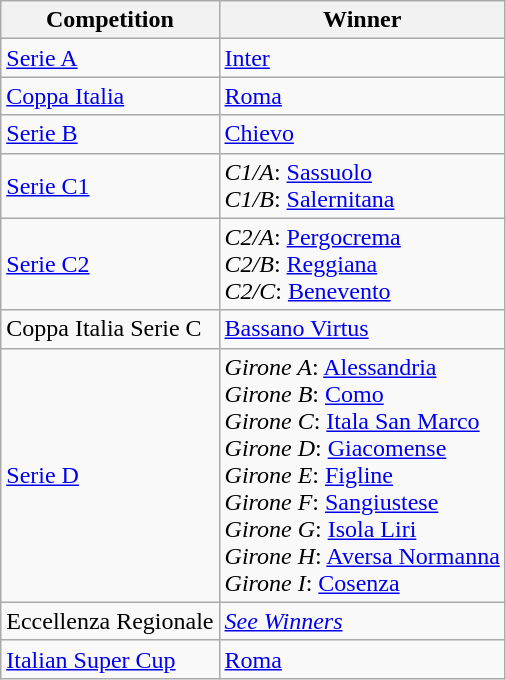<table class="wikitable">
<tr>
<th>Competition</th>
<th>Winner</th>
</tr>
<tr>
<td><a href='#'>Serie A</a></td>
<td><a href='#'>Inter</a></td>
</tr>
<tr>
<td><a href='#'>Coppa Italia</a></td>
<td><a href='#'>Roma</a></td>
</tr>
<tr>
<td><a href='#'>Serie B</a></td>
<td><a href='#'>Chievo</a></td>
</tr>
<tr>
<td><a href='#'>Serie C1</a></td>
<td><em>C1/A</em>: <a href='#'>Sassuolo</a><br><em>C1/B</em>: <a href='#'>Salernitana</a></td>
</tr>
<tr>
<td><a href='#'>Serie C2</a></td>
<td><em>C2/A</em>: <a href='#'>Pergocrema</a><br><em>C2/B</em>: <a href='#'>Reggiana</a><br><em>C2/C</em>: <a href='#'>Benevento</a></td>
</tr>
<tr>
<td>Coppa Italia Serie C</td>
<td><a href='#'>Bassano Virtus</a></td>
</tr>
<tr>
<td><a href='#'>Serie D</a></td>
<td><em>Girone A</em>: <a href='#'>Alessandria</a><br><em>Girone B</em>: <a href='#'>Como</a><br><em>Girone C</em>: <a href='#'>Itala San Marco</a><br><em>Girone D</em>: <a href='#'>Giacomense</a><br><em>Girone E</em>: <a href='#'>Figline</a><br><em>Girone F</em>: <a href='#'>Sangiustese</a><br><em>Girone G</em>: <a href='#'>Isola Liri</a><br><em>Girone H</em>: <a href='#'>Aversa Normanna</a><br><em>Girone I</em>: <a href='#'>Cosenza</a></td>
</tr>
<tr>
<td>Eccellenza Regionale</td>
<td><a href='#'><em>See Winners</em></a></td>
</tr>
<tr>
<td><a href='#'>Italian Super Cup</a></td>
<td><a href='#'>Roma</a></td>
</tr>
</table>
